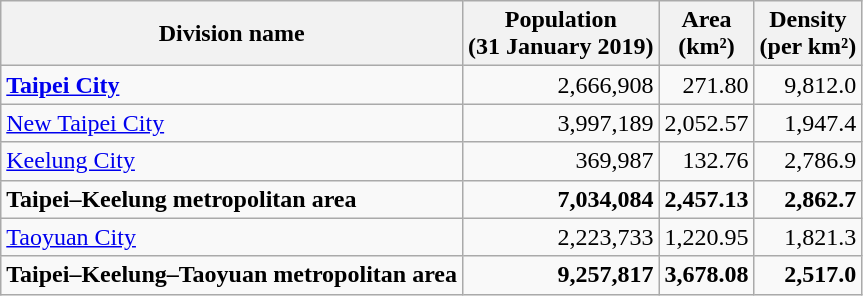<table class="wikitable">
<tr>
<th>Division name</th>
<th>Population<br>(31 January 2019)</th>
<th>Area<br>(km²)</th>
<th>Density<br>(per km²)</th>
</tr>
<tr>
<td><strong><a href='#'>Taipei City</a></strong></td>
<td align=right>2,666,908</td>
<td align="right">271.80</td>
<td align=right>9,812.0</td>
</tr>
<tr>
<td><a href='#'>New Taipei City</a></td>
<td align=right>3,997,189</td>
<td align="right">2,052.57</td>
<td align=right>1,947.4</td>
</tr>
<tr>
<td><a href='#'>Keelung City</a></td>
<td align=right>369,987</td>
<td align="right">132.76</td>
<td align=right>2,786.9</td>
</tr>
<tr>
<td><strong>Taipei–Keelung metropolitan area</strong></td>
<td align=right><strong>7,034,084</strong></td>
<td align=right><strong>2,457.13 </strong></td>
<td align=right><strong>2,862.7</strong></td>
</tr>
<tr>
<td><a href='#'>Taoyuan City</a></td>
<td align=right>2,223,733</td>
<td align="right">1,220.95</td>
<td align=right>1,821.3</td>
</tr>
<tr>
<td><strong>Taipei–Keelung–Taoyuan metropolitan area</strong></td>
<td align=right><strong>9,257,817</strong></td>
<td align=right><strong>3,678.08 </strong></td>
<td align=right><strong>2,517.0</strong></td>
</tr>
</table>
